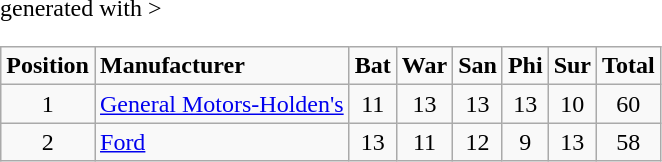<table class="wikitable" <hiddentext>generated with >
<tr style="font-weight:bold">
<td align="center">Position</td>
<td>Manufacturer</td>
<td align="center">Bat</td>
<td align="center">War</td>
<td align="center">San</td>
<td align="center">Phi</td>
<td align="center">Sur</td>
<td align="center">Total</td>
</tr>
<tr>
<td align="center">1</td>
<td><a href='#'>General Motors-Holden's</a>  </td>
<td align="center">11</td>
<td align="center">13</td>
<td align="center">13</td>
<td align="center">13</td>
<td align="center">10</td>
<td align="center">60</td>
</tr>
<tr>
<td align="center">2</td>
<td><a href='#'>Ford</a></td>
<td align="center">13</td>
<td align="center">11</td>
<td align="center">12</td>
<td align="center">9</td>
<td align="center">13</td>
<td align="center">58</td>
</tr>
</table>
